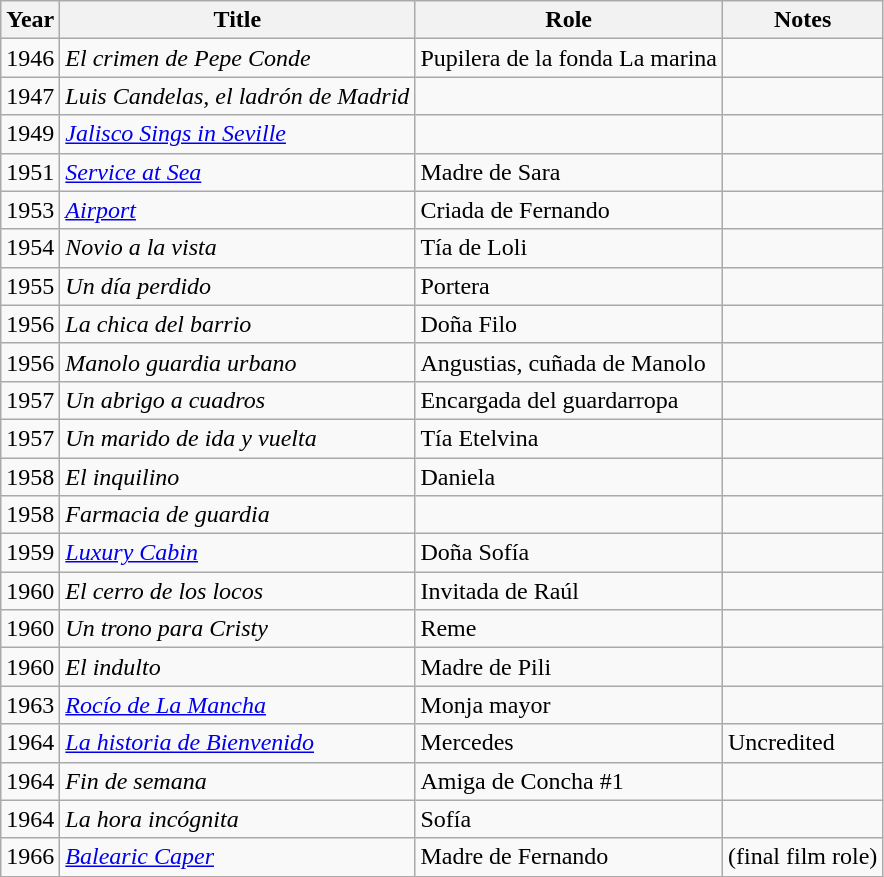<table class="wikitable">
<tr>
<th>Year</th>
<th>Title</th>
<th>Role</th>
<th>Notes</th>
</tr>
<tr>
<td>1946</td>
<td><em>El crimen de Pepe Conde</em></td>
<td>Pupilera de la fonda La marina</td>
<td></td>
</tr>
<tr>
<td>1947</td>
<td><em>Luis Candelas, el ladrón de Madrid</em></td>
<td></td>
<td></td>
</tr>
<tr>
<td>1949</td>
<td><em><a href='#'>Jalisco Sings in Seville</a></em></td>
<td></td>
<td></td>
</tr>
<tr>
<td>1951</td>
<td><em><a href='#'>Service at Sea</a></em></td>
<td>Madre de Sara</td>
<td></td>
</tr>
<tr>
<td>1953</td>
<td><em><a href='#'>Airport</a></em></td>
<td>Criada de Fernando</td>
<td></td>
</tr>
<tr>
<td>1954</td>
<td><em>Novio a la vista</em></td>
<td>Tía de Loli</td>
<td></td>
</tr>
<tr>
<td>1955</td>
<td><em>Un día perdido</em></td>
<td>Portera</td>
<td></td>
</tr>
<tr>
<td>1956</td>
<td><em>La chica del barrio</em></td>
<td>Doña Filo</td>
<td></td>
</tr>
<tr>
<td>1956</td>
<td><em>Manolo guardia urbano</em></td>
<td>Angustias, cuñada de Manolo</td>
<td></td>
</tr>
<tr>
<td>1957</td>
<td><em>Un abrigo a cuadros</em></td>
<td>Encargada del guardarropa</td>
<td></td>
</tr>
<tr>
<td>1957</td>
<td><em>Un marido de ida y vuelta</em></td>
<td>Tía Etelvina</td>
<td></td>
</tr>
<tr>
<td>1958</td>
<td><em>El inquilino</em></td>
<td>Daniela</td>
<td></td>
</tr>
<tr>
<td>1958</td>
<td><em>Farmacia de guardia</em></td>
<td></td>
<td></td>
</tr>
<tr>
<td>1959</td>
<td><em><a href='#'>Luxury Cabin</a></em></td>
<td>Doña Sofía</td>
<td></td>
</tr>
<tr>
<td>1960</td>
<td><em>El cerro de los locos</em></td>
<td>Invitada de Raúl</td>
<td></td>
</tr>
<tr>
<td>1960</td>
<td><em>Un trono para Cristy</em></td>
<td>Reme</td>
<td></td>
</tr>
<tr>
<td>1960</td>
<td><em>El indulto</em></td>
<td>Madre de Pili</td>
<td></td>
</tr>
<tr>
<td>1963</td>
<td><em><a href='#'>Rocío de La Mancha</a></em></td>
<td>Monja mayor</td>
<td></td>
</tr>
<tr>
<td>1964</td>
<td><em><a href='#'>La historia de Bienvenido</a></em></td>
<td>Mercedes</td>
<td>Uncredited</td>
</tr>
<tr>
<td>1964</td>
<td><em>Fin de semana</em></td>
<td>Amiga de Concha #1</td>
<td></td>
</tr>
<tr>
<td>1964</td>
<td><em>La hora incógnita</em></td>
<td>Sofía</td>
<td></td>
</tr>
<tr>
<td>1966</td>
<td><em><a href='#'>Balearic Caper</a></em></td>
<td>Madre de Fernando</td>
<td>(final film role)</td>
</tr>
</table>
